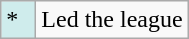<table class="wikitable">
<tr>
<td style="background:#CFECEC; width:1em">*</td>
<td>Led the league</td>
</tr>
</table>
